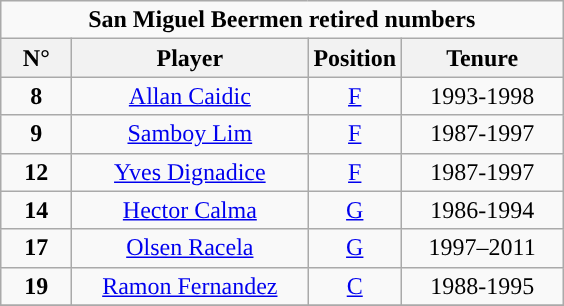<table class="wikitable sortable" style="text-align:center">
<tr>
<td colspan="4" style="background: #"><strong>San Miguel Beermen retired numbers</strong></td>
</tr>
<tr>
<th width=40px style="background: #">N°</th>
<th width=150px style="background: #">Player</th>
<th width=40px style="background: #">Position</th>
<th width=100px style="background: #">Tenure</th>
</tr>
<tr>
<td><strong>8</strong></td>
<td><a href='#'>Allan Caidic</a></td>
<td><a href='#'>F</a></td>
<td>1993-1998 </td>
</tr>
<tr>
<td><strong>9</strong></td>
<td><a href='#'>Samboy Lim</a></td>
<td><a href='#'>F</a></td>
<td>1987-1997</td>
</tr>
<tr>
<td><strong>12</strong></td>
<td><a href='#'>Yves Dignadice</a></td>
<td><a href='#'>F</a></td>
<td>1987-1997</td>
</tr>
<tr>
<td><strong>14</strong></td>
<td><a href='#'>Hector Calma</a></td>
<td><a href='#'>G</a></td>
<td>1986-1994</td>
</tr>
<tr>
<td><strong>17</strong></td>
<td><a href='#'>Olsen Racela</a></td>
<td><a href='#'>G</a></td>
<td>1997–2011 </td>
</tr>
<tr>
<td><strong>19</strong></td>
<td><a href='#'>Ramon Fernandez</a></td>
<td><a href='#'>C</a></td>
<td>1988-1995 </td>
</tr>
<tr>
</tr>
</table>
